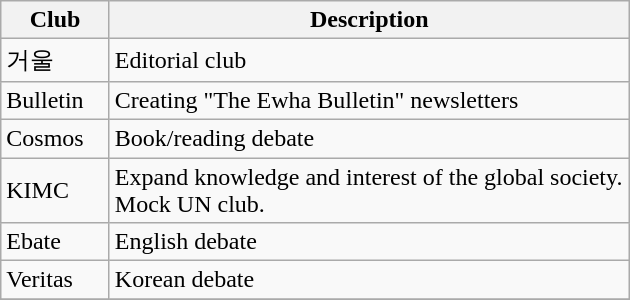<table class="wikitable" style="width: 420px">
<tr>
<th width="65">Club</th>
<th>Description</th>
</tr>
<tr>
<td>거울</td>
<td>Editorial club</td>
</tr>
<tr>
<td>Bulletin</td>
<td>Creating "The Ewha Bulletin" newsletters</td>
</tr>
<tr>
<td>Cosmos</td>
<td>Book/reading debate</td>
</tr>
<tr>
<td>KIMC</td>
<td>Expand knowledge and interest of the global society. Mock UN club.</td>
</tr>
<tr>
<td>Ebate</td>
<td>English debate</td>
</tr>
<tr>
<td>Veritas</td>
<td>Korean debate</td>
</tr>
<tr>
</tr>
</table>
